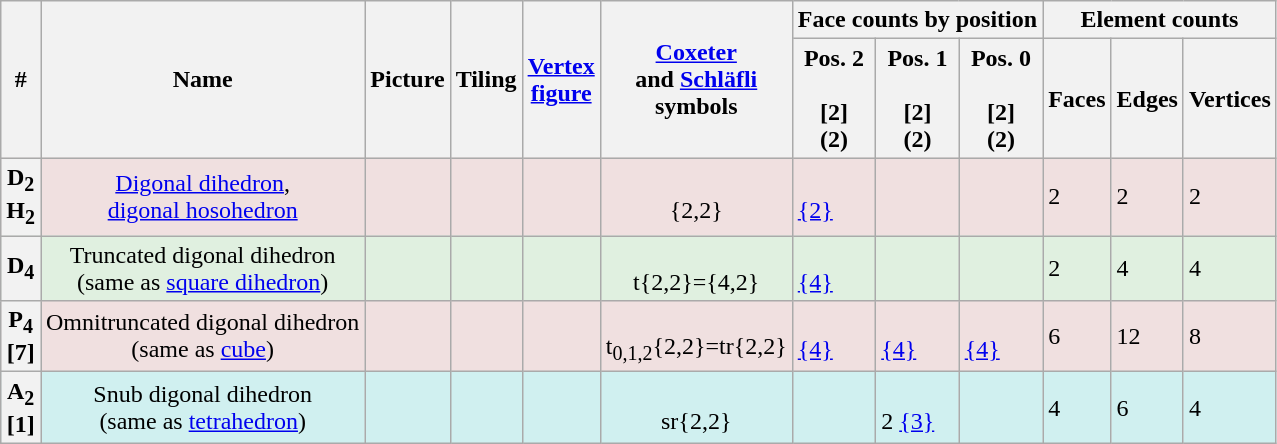<table class="wikitable">
<tr>
<th rowspan=2>#</th>
<th rowspan=2>Name</th>
<th rowspan=2>Picture</th>
<th rowspan=2>Tiling</th>
<th rowspan=2><a href='#'>Vertex<br>figure</a></th>
<th rowspan=2><a href='#'>Coxeter</a><br>and <a href='#'>Schläfli</a><br>symbols</th>
<th colspan=3>Face counts by position</th>
<th colspan=3>Element counts</th>
</tr>
<tr>
<th>Pos. 2<br><br>[2]<br>(2)</th>
<th>Pos. 1<br><br>[2]<br>(2)</th>
<th>Pos. 0<br><br>[2]<br>(2)</th>
<th>Faces</th>
<th>Edges</th>
<th>Vertices</th>
</tr>
<tr bgcolor="#f0e0e0">
<th>D<sub>2</sub><br>H<sub>2</sub></th>
<td align=center><a href='#'>Digonal dihedron</a>,<br><a href='#'>digonal hosohedron</a></td>
<td></td>
<td></td>
<td></td>
<td align=center><br>{2,2}</td>
<td><br><a href='#'>{2}</a></td>
<td></td>
<td></td>
<td>2</td>
<td>2</td>
<td>2</td>
</tr>
<tr bgcolor="#e0f0e0">
<th>D<sub>4</sub></th>
<td align=center>Truncated digonal dihedron<br>(same as <a href='#'>square dihedron</a>)</td>
<td></td>
<td></td>
<td></td>
<td align=center><br>t{2,2}={4,2}</td>
<td><br><a href='#'>{4}</a></td>
<td></td>
<td></td>
<td>2</td>
<td>4</td>
<td>4</td>
</tr>
<tr bgcolor="#f0e0e0">
<th>P<sub>4</sub><br>[7]</th>
<td align=center>Omnitruncated digonal dihedron<br>(same as <a href='#'>cube</a>)</td>
<td></td>
<td></td>
<td></td>
<td align=center><br>t<sub>0,1,2</sub>{2,2}=tr{2,2}</td>
<td><br><a href='#'>{4}</a></td>
<td><br><a href='#'>{4}</a></td>
<td><br><a href='#'>{4}</a></td>
<td>6</td>
<td>12</td>
<td>8</td>
</tr>
<tr bgcolor="#d0f0f0">
<th>A<sub>2</sub><br>[1]</th>
<td align=center>Snub digonal dihedron<br>(same as <a href='#'>tetrahedron</a>)</td>
<td></td>
<td></td>
<td></td>
<td align=center><br>sr{2,2}</td>
<td></td>
<td><br>2 <a href='#'>{3}</a></td>
<td></td>
<td>4</td>
<td>6</td>
<td>4</td>
</tr>
</table>
